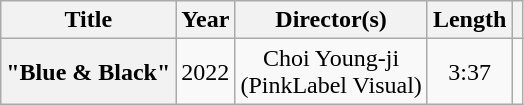<table class="wikitable plainrowheaders" style="text-align:center">
<tr>
<th scope="col">Title</th>
<th scope="col">Year</th>
<th scope="col">Director(s)</th>
<th scope="col">Length</th>
<th scope="col" class="unsortable"></th>
</tr>
<tr>
<th scope="row">"Blue & Black"<br></th>
<td>2022</td>
<td>Choi Young-ji<br>(PinkLabel Visual)</td>
<td>3:37</td>
<td></td>
</tr>
</table>
